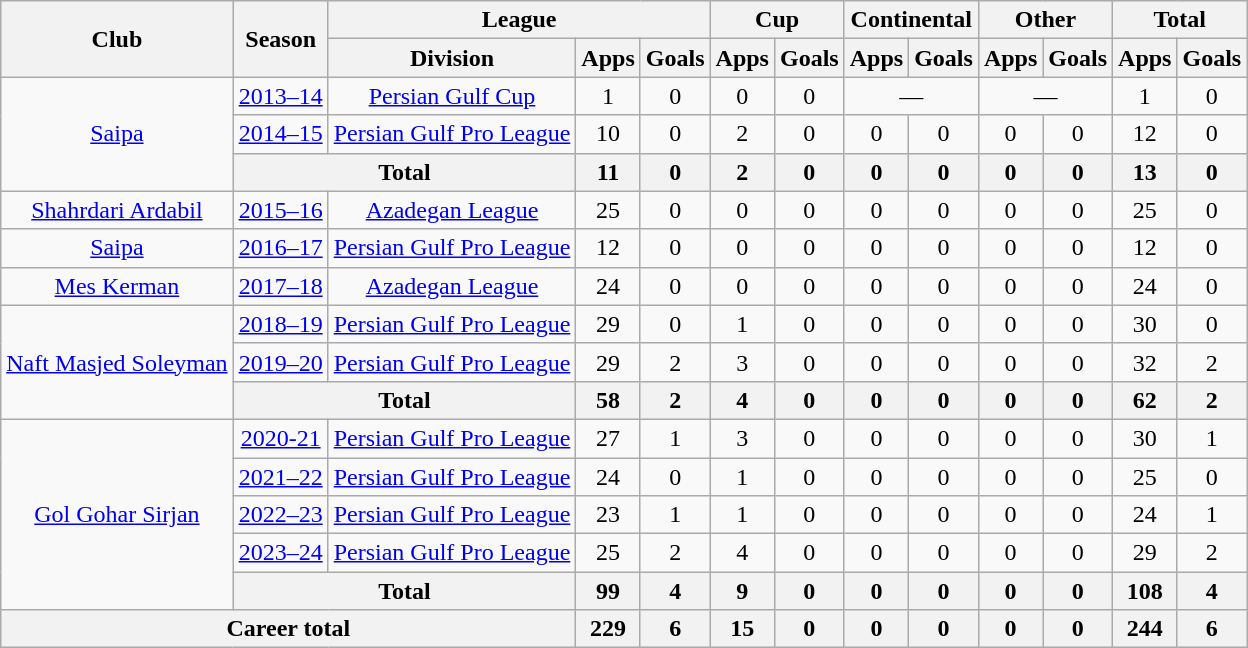<table class="wikitable" style="text-align: center;">
<tr>
<th rowspan=2>Club</th>
<th rowspan=2>Season</th>
<th colspan=3>League</th>
<th colspan=2>Cup</th>
<th colspan=2>Continental</th>
<th colspan=2>Other</th>
<th colspan=2>Total</th>
</tr>
<tr>
<th>Division</th>
<th>Apps</th>
<th>Goals</th>
<th>Apps</th>
<th>Goals</th>
<th>Apps</th>
<th>Goals</th>
<th>Apps</th>
<th>Goals</th>
<th>Apps</th>
<th>Goals</th>
</tr>
<tr>
<td rowspan="3"><a href='#'>Saipa</a></td>
<td><a href='#'>2013–14</a></td>
<td><a href='#'>Persian Gulf Cup</a></td>
<td>1</td>
<td>0</td>
<td>0</td>
<td>0</td>
<td colspan="2" rowspan="1">—</td>
<td colspan="2" rowspan="1">—</td>
<td>1</td>
<td>0</td>
</tr>
<tr>
<td><a href='#'>2014–15</a></td>
<td><a href='#'>Persian Gulf Pro League</a></td>
<td>10</td>
<td>0</td>
<td>2</td>
<td>0</td>
<td>0</td>
<td>0</td>
<td>0</td>
<td>0</td>
<td>12</td>
<td>0</td>
</tr>
<tr>
<th colspan=2>Total</th>
<th>11</th>
<th>0</th>
<th>2</th>
<th>0</th>
<th>0</th>
<th>0</th>
<th>0</th>
<th>0</th>
<th>13</th>
<th>0</th>
</tr>
<tr>
<td><a href='#'>Shahrdari Ardabil</a></td>
<td><a href='#'>2015–16</a></td>
<td><a href='#'>Azadegan League</a></td>
<td>25</td>
<td>0</td>
<td>0</td>
<td>0</td>
<td>0</td>
<td>0</td>
<td>0</td>
<td>0</td>
<td>25</td>
<td>0</td>
</tr>
<tr>
<td><a href='#'>Saipa</a></td>
<td><a href='#'>2016–17</a></td>
<td><a href='#'>Persian Gulf Pro League</a></td>
<td>12</td>
<td>0</td>
<td>0</td>
<td>0</td>
<td>0</td>
<td>0</td>
<td>0</td>
<td>0</td>
<td>12</td>
<td>0</td>
</tr>
<tr>
<td><a href='#'>Mes Kerman</a></td>
<td><a href='#'>2017–18</a></td>
<td><a href='#'>Azadegan League</a></td>
<td>24</td>
<td>0</td>
<td>0</td>
<td>0</td>
<td>0</td>
<td>0</td>
<td>0</td>
<td>0</td>
<td>24</td>
<td>0</td>
</tr>
<tr>
<td rowspan="3"><a href='#'>Naft Masjed Soleyman</a></td>
<td><a href='#'>2018–19</a></td>
<td><a href='#'>Persian Gulf Pro League</a></td>
<td>29</td>
<td>0</td>
<td>1</td>
<td>0</td>
<td>0</td>
<td>0</td>
<td>0</td>
<td>0</td>
<td>30</td>
<td>0</td>
</tr>
<tr>
<td><a href='#'>2019–20</a></td>
<td><a href='#'>Persian Gulf Pro League</a></td>
<td>29</td>
<td>2</td>
<td>3</td>
<td>0</td>
<td>0</td>
<td>0</td>
<td>0</td>
<td>0</td>
<td>32</td>
<td>2</td>
</tr>
<tr>
<th colspan=2>Total</th>
<th>58</th>
<th>2</th>
<th>4</th>
<th>0</th>
<th>0</th>
<th>0</th>
<th>0</th>
<th>0</th>
<th>62</th>
<th>2</th>
</tr>
<tr>
<td rowspan="5"><a href='#'>Gol Gohar Sirjan</a></td>
<td><a href='#'>2020-21</a></td>
<td><a href='#'>Persian Gulf Pro League</a></td>
<td>27</td>
<td>1</td>
<td>3</td>
<td>0</td>
<td>0</td>
<td>0</td>
<td>0</td>
<td>0</td>
<td>30</td>
<td>1</td>
</tr>
<tr>
<td><a href='#'>2021–22</a></td>
<td><a href='#'>Persian Gulf Pro League</a></td>
<td>24</td>
<td>0</td>
<td>1</td>
<td>0</td>
<td>0</td>
<td>0</td>
<td>0</td>
<td>0</td>
<td>25</td>
<td>0</td>
</tr>
<tr>
<td><a href='#'>2022–23</a></td>
<td><a href='#'>Persian Gulf Pro League</a></td>
<td>23</td>
<td>1</td>
<td>1</td>
<td>0</td>
<td>0</td>
<td>0</td>
<td>0</td>
<td>0</td>
<td>24</td>
<td>1</td>
</tr>
<tr>
<td><a href='#'>2023–24</a></td>
<td><a href='#'>Persian Gulf Pro League</a></td>
<td>25</td>
<td>2</td>
<td>4</td>
<td>0</td>
<td>0</td>
<td>0</td>
<td>0</td>
<td>0</td>
<td>29</td>
<td>2</td>
</tr>
<tr>
<th colspan=2>Total</th>
<th>99</th>
<th>4</th>
<th>9</th>
<th>0</th>
<th>0</th>
<th>0</th>
<th>0</th>
<th>0</th>
<th>108</th>
<th>4</th>
</tr>
<tr>
<th colspan="3">Career total</th>
<th>229</th>
<th>6</th>
<th>15</th>
<th>0</th>
<th>0</th>
<th>0</th>
<th>0</th>
<th>0</th>
<th>244</th>
<th>6</th>
</tr>
</table>
